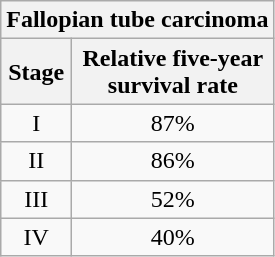<table class="wikitable" align="left" style="text-align: center; margin-right: 10px;">
<tr>
<th colspan="2">Fallopian tube carcinoma</th>
</tr>
<tr>
<th>Stage</th>
<th>Relative five-year<br>survival rate</th>
</tr>
<tr>
<td>I</td>
<td>87%</td>
</tr>
<tr>
<td>II</td>
<td>86%</td>
</tr>
<tr>
<td>III</td>
<td>52%</td>
</tr>
<tr>
<td>IV</td>
<td>40%</td>
</tr>
</table>
